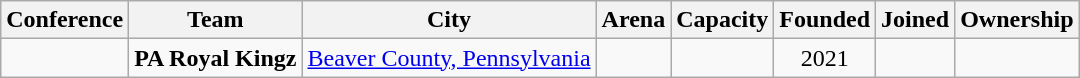<table class="wikitable sortable">
<tr>
<th>Conference</th>
<th>Team</th>
<th>City</th>
<th>Arena</th>
<th>Capacity</th>
<th>Founded</th>
<th>Joined</th>
<th>Ownership</th>
</tr>
<tr>
<td></td>
<td><strong>PA Royal Kingz</strong></td>
<td><a href='#'>Beaver County, Pennsylvania</a></td>
<td></td>
<td></td>
<td align=center>2021</td>
<td align=center></td>
<td></td>
</tr>
</table>
